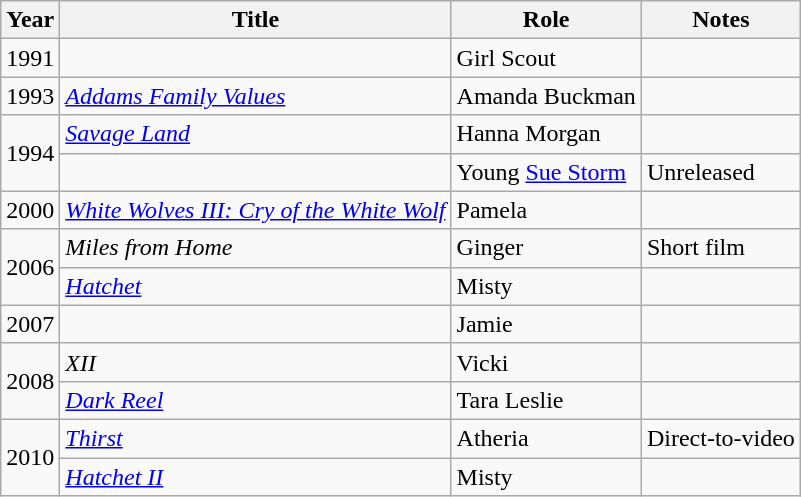<table class="wikitable sortable">
<tr>
<th>Year</th>
<th>Title</th>
<th>Role</th>
<th class="unsortable">Notes</th>
</tr>
<tr>
<td>1991</td>
<td><em></em></td>
<td>Girl Scout</td>
<td></td>
</tr>
<tr>
<td>1993</td>
<td><em><a href='#'>Addams Family Values</a></em></td>
<td>Amanda Buckman</td>
<td></td>
</tr>
<tr>
<td rowspan="2">1994</td>
<td><em><a href='#'>Savage Land</a></em></td>
<td>Hanna Morgan</td>
<td></td>
</tr>
<tr>
<td><em></em></td>
<td>Young <a href='#'>Sue Storm</a></td>
<td>Unreleased</td>
</tr>
<tr>
<td>2000</td>
<td><em><a href='#'>White Wolves III: Cry of the White Wolf</a></em></td>
<td>Pamela</td>
<td></td>
</tr>
<tr>
<td rowspan="2">2006</td>
<td><em>Miles from Home</em></td>
<td>Ginger</td>
<td>Short film</td>
</tr>
<tr>
<td><em><a href='#'>Hatchet</a></em></td>
<td>Misty</td>
<td></td>
</tr>
<tr>
<td>2007</td>
<td><em></em></td>
<td>Jamie</td>
<td></td>
</tr>
<tr>
<td rowspan="2">2008</td>
<td><em>XII</em></td>
<td>Vicki</td>
<td></td>
</tr>
<tr>
<td><em><a href='#'>Dark Reel</a></em></td>
<td>Tara Leslie</td>
<td></td>
</tr>
<tr>
<td rowspan="2">2010</td>
<td><em><a href='#'>Thirst</a></em></td>
<td>Atheria</td>
<td>Direct-to-video</td>
</tr>
<tr>
<td><em><a href='#'>Hatchet II</a></em></td>
<td>Misty</td>
<td></td>
</tr>
</table>
